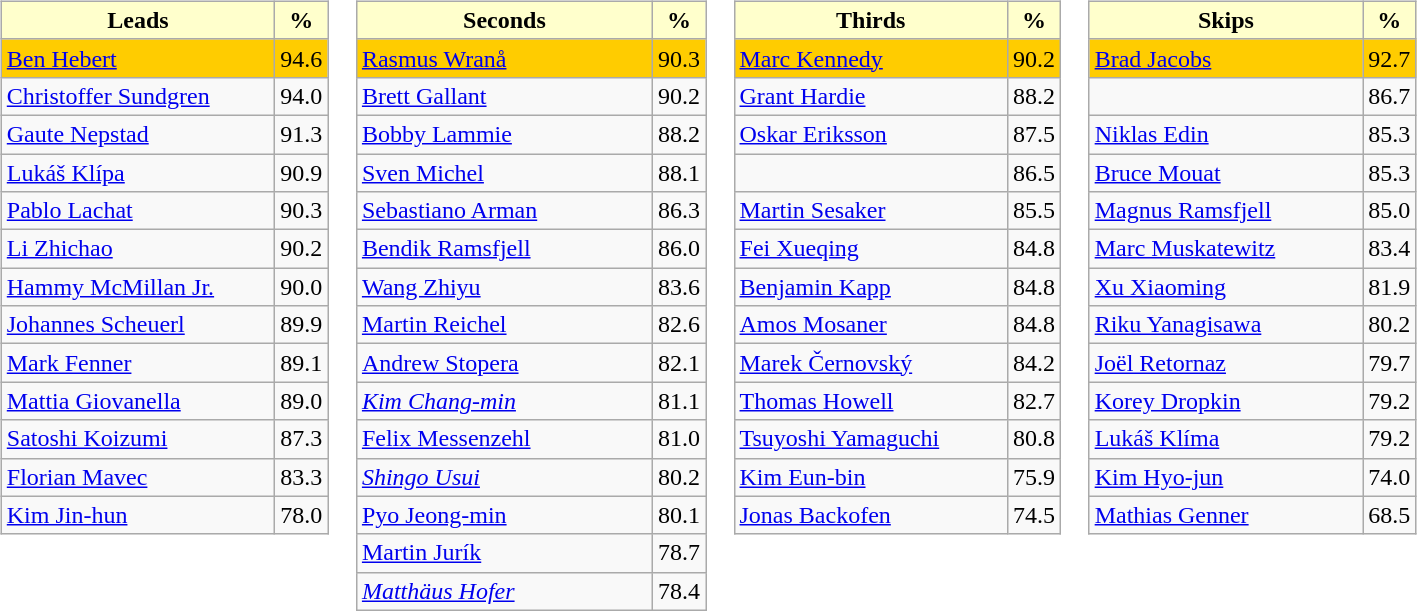<table style="display: flex; flex-wrap: wrap;">
<tr>
<td valign=top style="display: inline-block;"><br><table class="wikitable">
<tr>
<th style="background:#ffc; width:175px;">Leads</th>
<th style="background:#ffc;">%</th>
</tr>
<tr bgcolor=#FFCC00>
<td> <a href='#'>Ben Hebert</a></td>
<td>94.6</td>
</tr>
<tr>
<td> <a href='#'>Christoffer Sundgren</a></td>
<td>94.0</td>
</tr>
<tr>
<td> <a href='#'>Gaute Nepstad</a></td>
<td>91.3</td>
</tr>
<tr>
<td> <a href='#'>Lukáš Klípa</a></td>
<td>90.9</td>
</tr>
<tr>
<td> <a href='#'>Pablo Lachat</a></td>
<td>90.3</td>
</tr>
<tr>
<td> <a href='#'>Li Zhichao</a></td>
<td>90.2</td>
</tr>
<tr>
<td> <a href='#'>Hammy McMillan Jr.</a></td>
<td>90.0</td>
</tr>
<tr>
<td> <a href='#'>Johannes Scheuerl</a></td>
<td>89.9</td>
</tr>
<tr>
<td> <a href='#'>Mark Fenner</a></td>
<td>89.1</td>
</tr>
<tr>
<td> <a href='#'>Mattia Giovanella</a></td>
<td>89.0</td>
</tr>
<tr>
<td> <a href='#'>Satoshi Koizumi</a></td>
<td>87.3</td>
</tr>
<tr>
<td> <a href='#'>Florian Mavec</a></td>
<td>83.3</td>
</tr>
<tr>
<td> <a href='#'>Kim Jin-hun</a></td>
<td>78.0</td>
</tr>
</table>
</td>
<td valign=top style="display: inline-block;"><br><table class="wikitable">
<tr>
<th style="background:#ffc; width:190px;">Seconds</th>
<th style="background:#ffc;">%</th>
</tr>
<tr bgcolor=#FFCC00>
<td> <a href='#'>Rasmus Wranå</a></td>
<td>90.3</td>
</tr>
<tr>
<td> <a href='#'>Brett Gallant</a></td>
<td>90.2</td>
</tr>
<tr>
<td> <a href='#'>Bobby Lammie</a></td>
<td>88.2</td>
</tr>
<tr>
<td> <a href='#'>Sven Michel</a></td>
<td>88.1</td>
</tr>
<tr>
<td> <a href='#'>Sebastiano Arman</a></td>
<td>86.3</td>
</tr>
<tr>
<td> <a href='#'>Bendik Ramsfjell</a></td>
<td>86.0</td>
</tr>
<tr>
<td> <a href='#'>Wang Zhiyu</a></td>
<td>83.6</td>
</tr>
<tr>
<td> <a href='#'>Martin Reichel</a></td>
<td>82.6</td>
</tr>
<tr>
<td> <a href='#'>Andrew Stopera</a></td>
<td>82.1</td>
</tr>
<tr>
<td> <em><a href='#'>Kim Chang-min</a></em></td>
<td>81.1</td>
</tr>
<tr>
<td> <a href='#'>Felix Messenzehl</a></td>
<td>81.0</td>
</tr>
<tr>
<td> <em><a href='#'>Shingo Usui</a></em></td>
<td>80.2</td>
</tr>
<tr>
<td> <a href='#'>Pyo Jeong-min</a></td>
<td>80.1</td>
</tr>
<tr>
<td> <a href='#'>Martin Jurík</a></td>
<td>78.7</td>
</tr>
<tr>
<td> <em><a href='#'>Matthäus Hofer</a></em></td>
<td>78.4</td>
</tr>
</table>
</td>
<td valign=top style="display: inline-block;"><br><table class="wikitable">
<tr>
<th style="background:#ffc; width:175px;">Thirds</th>
<th style="background:#ffc;">%</th>
</tr>
<tr bgcolor=#FFCC00>
<td> <a href='#'>Marc Kennedy</a></td>
<td>90.2</td>
</tr>
<tr>
<td> <a href='#'>Grant Hardie</a></td>
<td>88.2</td>
</tr>
<tr>
<td> <a href='#'>Oskar Eriksson</a></td>
<td>87.5</td>
</tr>
<tr>
<td></td>
<td>86.5</td>
</tr>
<tr>
<td> <a href='#'>Martin Sesaker</a></td>
<td>85.5</td>
</tr>
<tr>
<td> <a href='#'>Fei Xueqing</a></td>
<td>84.8</td>
</tr>
<tr>
<td> <a href='#'>Benjamin Kapp</a></td>
<td>84.8</td>
</tr>
<tr>
<td> <a href='#'>Amos Mosaner</a></td>
<td>84.8</td>
</tr>
<tr>
<td> <a href='#'>Marek Černovský</a></td>
<td>84.2</td>
</tr>
<tr>
<td> <a href='#'>Thomas Howell</a></td>
<td>82.7</td>
</tr>
<tr>
<td> <a href='#'>Tsuyoshi Yamaguchi</a></td>
<td>80.8</td>
</tr>
<tr>
<td> <a href='#'>Kim Eun-bin</a></td>
<td>75.9</td>
</tr>
<tr>
<td> <a href='#'>Jonas Backofen</a></td>
<td>74.5</td>
</tr>
</table>
</td>
<td valign=top style="display: inline-block;"><br><table class="wikitable">
<tr>
<th style="background:#ffc; width:175px;">Skips</th>
<th style="background:#ffc;">%</th>
</tr>
<tr bgcolor=#FFCC00>
<td> <a href='#'>Brad Jacobs</a></td>
<td>92.7</td>
</tr>
<tr>
<td></td>
<td>86.7</td>
</tr>
<tr>
<td> <a href='#'>Niklas Edin</a></td>
<td>85.3</td>
</tr>
<tr>
<td> <a href='#'>Bruce Mouat</a></td>
<td>85.3</td>
</tr>
<tr>
<td> <a href='#'>Magnus Ramsfjell</a></td>
<td>85.0</td>
</tr>
<tr>
<td> <a href='#'>Marc Muskatewitz</a></td>
<td>83.4</td>
</tr>
<tr>
<td> <a href='#'>Xu Xiaoming</a></td>
<td>81.9</td>
</tr>
<tr>
<td> <a href='#'>Riku Yanagisawa</a></td>
<td>80.2</td>
</tr>
<tr>
<td> <a href='#'>Joël Retornaz</a></td>
<td>79.7</td>
</tr>
<tr>
<td> <a href='#'>Korey Dropkin</a></td>
<td>79.2</td>
</tr>
<tr>
<td> <a href='#'>Lukáš Klíma</a></td>
<td>79.2</td>
</tr>
<tr>
<td> <a href='#'>Kim Hyo-jun</a></td>
<td>74.0</td>
</tr>
<tr>
<td> <a href='#'>Mathias Genner</a></td>
<td>68.5</td>
</tr>
</table>
</td>
</tr>
</table>
